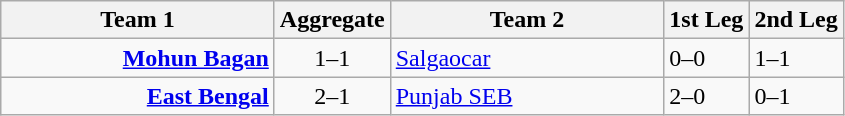<table class="wikitable">
<tr>
<th width="175">Team 1</th>
<th>Aggregate</th>
<th width="175">Team 2</th>
<th>1st Leg</th>
<th>2nd Leg</th>
</tr>
<tr>
<td align="right"><strong><a href='#'>Mohun Bagan</a></strong></td>
<td align=center>1–1<br></td>
<td><a href='#'>Salgaocar</a></td>
<td>0–0</td>
<td>1–1</td>
</tr>
<tr>
<td align="right"><strong><a href='#'>East Bengal</a></strong></td>
<td align="center">2–1</td>
<td><a href='#'>Punjab SEB</a></td>
<td>2–0</td>
<td>0–1</td>
</tr>
</table>
